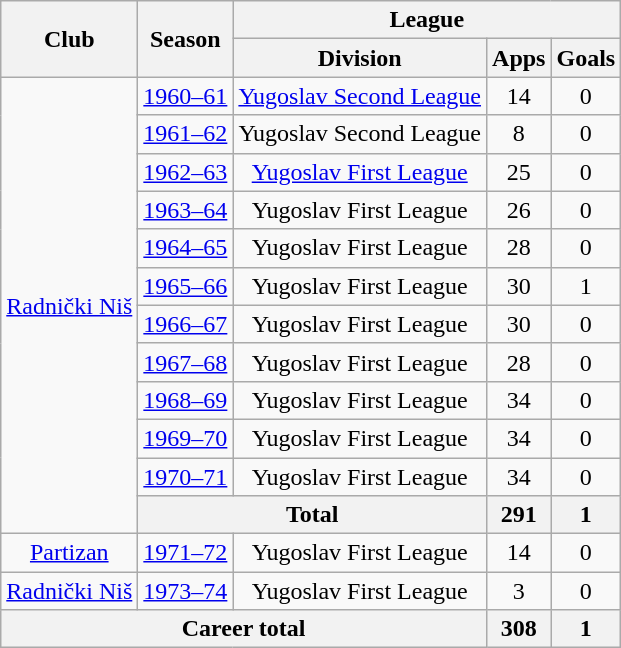<table class="wikitable" style="text-align:center">
<tr>
<th rowspan="2">Club</th>
<th rowspan="2">Season</th>
<th colspan="3">League</th>
</tr>
<tr>
<th>Division</th>
<th>Apps</th>
<th>Goals</th>
</tr>
<tr>
<td rowspan="12"><a href='#'>Radnički Niš</a></td>
<td><a href='#'>1960–61</a></td>
<td><a href='#'>Yugoslav Second League</a></td>
<td>14</td>
<td>0</td>
</tr>
<tr>
<td><a href='#'>1961–62</a></td>
<td>Yugoslav Second League</td>
<td>8</td>
<td>0</td>
</tr>
<tr>
<td><a href='#'>1962–63</a></td>
<td><a href='#'>Yugoslav First League</a></td>
<td>25</td>
<td>0</td>
</tr>
<tr>
<td><a href='#'>1963–64</a></td>
<td>Yugoslav First League</td>
<td>26</td>
<td>0</td>
</tr>
<tr>
<td><a href='#'>1964–65</a></td>
<td>Yugoslav First League</td>
<td>28</td>
<td>0</td>
</tr>
<tr>
<td><a href='#'>1965–66</a></td>
<td>Yugoslav First League</td>
<td>30</td>
<td>1</td>
</tr>
<tr>
<td><a href='#'>1966–67</a></td>
<td>Yugoslav First League</td>
<td>30</td>
<td>0</td>
</tr>
<tr>
<td><a href='#'>1967–68</a></td>
<td>Yugoslav First League</td>
<td>28</td>
<td>0</td>
</tr>
<tr>
<td><a href='#'>1968–69</a></td>
<td>Yugoslav First League</td>
<td>34</td>
<td>0</td>
</tr>
<tr>
<td><a href='#'>1969–70</a></td>
<td>Yugoslav First League</td>
<td>34</td>
<td>0</td>
</tr>
<tr>
<td><a href='#'>1970–71</a></td>
<td>Yugoslav First League</td>
<td>34</td>
<td>0</td>
</tr>
<tr>
<th colspan="2">Total</th>
<th>291</th>
<th>1</th>
</tr>
<tr>
<td><a href='#'>Partizan</a></td>
<td><a href='#'>1971–72</a></td>
<td>Yugoslav First League</td>
<td>14</td>
<td>0</td>
</tr>
<tr>
<td><a href='#'>Radnički Niš</a></td>
<td><a href='#'>1973–74</a></td>
<td>Yugoslav First League</td>
<td>3</td>
<td>0</td>
</tr>
<tr>
<th colspan="3">Career total</th>
<th>308</th>
<th>1</th>
</tr>
</table>
